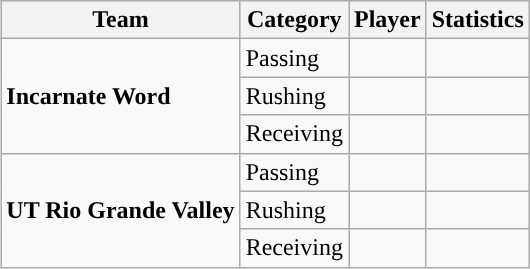<table class="wikitable" style="float: right;">
<tr>
<th>Team</th>
<th>Category</th>
<th>Player</th>
<th>Statistics</th>
</tr>
<tr>
<td rowspan=3><strong>Incarnate Word</strong></td>
<td>Passing</td>
<td></td>
<td></td>
</tr>
<tr>
<td>Rushing</td>
<td></td>
<td></td>
</tr>
<tr>
<td>Receiving</td>
<td></td>
<td></td>
</tr>
<tr>
<td rowspan=3><strong>UT Rio Grande Valley</strong></td>
<td>Passing</td>
<td></td>
<td></td>
</tr>
<tr>
<td>Rushing</td>
<td></td>
<td></td>
</tr>
<tr>
<td>Receiving</td>
<td></td>
<td></td>
</tr>
</table>
